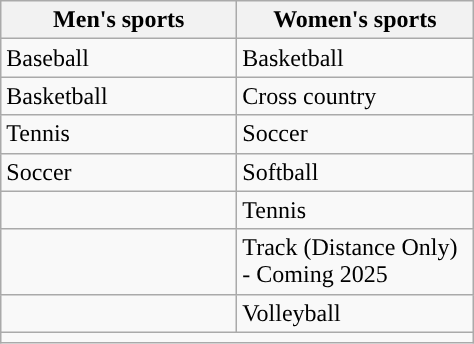<table class="wikitable"; style= "text-align: ">
<tr>
<th width=150px>Men's sports</th>
<th width=150px>Women's sports</th>
</tr>
<tr>
<td>Baseball</td>
<td>Basketball</td>
</tr>
<tr>
<td>Basketball</td>
<td>Cross country</td>
</tr>
<tr>
<td>Tennis</td>
<td>Soccer</td>
</tr>
<tr>
<td>Soccer</td>
<td>Softball</td>
</tr>
<tr>
<td></td>
<td>Tennis</td>
</tr>
<tr>
<td></td>
<td>Track (Distance Only) - Coming 2025</td>
</tr>
<tr>
<td></td>
<td>Volleyball</td>
</tr>
<tr>
<td colspan="2"></td>
</tr>
</table>
